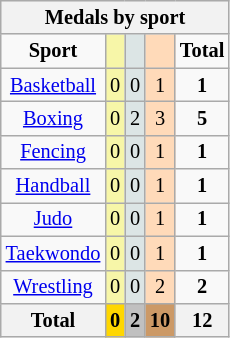<table class="wikitable" style="font-size:85%; text-align:center;">
<tr style="background:#efefef;">
<th colspan=5><strong>Medals by sport</strong></th>
</tr>
<tr>
<td><strong>Sport</strong></td>
<td style="background:#f7f6a8;"></td>
<td style="background:#dce5e5;"></td>
<td style="background:#ffdab9;"></td>
<td><strong>Total</strong></td>
</tr>
<tr>
<td><a href='#'>Basketball</a></td>
<td style="background:#F7F6A8;">0</td>
<td style="background:#DCE5E5;">0</td>
<td style="background:#FFDAB9;">1</td>
<td><strong>1</strong></td>
</tr>
<tr>
<td><a href='#'>Boxing</a></td>
<td style="background:#F7F6A8;">0</td>
<td style="background:#DCE5E5;">2</td>
<td style="background:#FFDAB9;">3</td>
<td><strong>5</strong></td>
</tr>
<tr>
<td><a href='#'>Fencing</a></td>
<td style="background:#F7F6A8;">0</td>
<td style="background:#DCE5E5;">0</td>
<td style="background:#FFDAB9;">1</td>
<td><strong>1</strong></td>
</tr>
<tr>
<td><a href='#'>Handball</a></td>
<td style="background:#F7F6A8;">0</td>
<td style="background:#DCE5E5;">0</td>
<td style="background:#FFDAB9;">1</td>
<td><strong>1</strong></td>
</tr>
<tr>
<td><a href='#'>Judo</a></td>
<td style="background:#F7F6A8;">0</td>
<td style="background:#DCE5E5;">0</td>
<td style="background:#FFDAB9;">1</td>
<td><strong>1</strong></td>
</tr>
<tr>
<td><a href='#'>Taekwondo</a></td>
<td style="background:#F7F6A8;">0</td>
<td style="background:#DCE5E5;">0</td>
<td style="background:#FFDAB9;">1</td>
<td><strong>1</strong></td>
</tr>
<tr>
<td><a href='#'>Wrestling</a></td>
<td style="background:#F7F6A8;">0</td>
<td style="background:#DCE5E5;">0</td>
<td style="background:#FFDAB9;">2</td>
<td><strong>2</strong></td>
</tr>
<tr>
<th>Total</th>
<th style="background:gold;"  >0</th>
<th style="background:silver;">2</th>
<th style="background:#c96;"  >10</th>
<th>12</th>
</tr>
</table>
